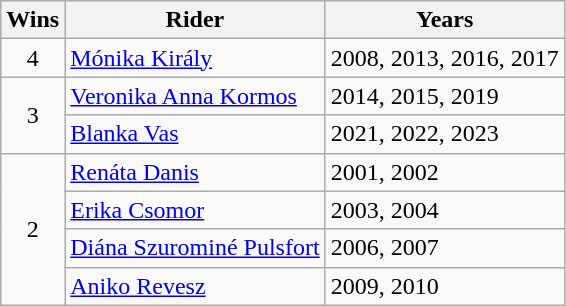<table class="wikitable">
<tr>
<th>Wins</th>
<th>Rider</th>
<th>Years</th>
</tr>
<tr>
<td align=center>4</td>
<td><a href='#'>Mónika Király</a></td>
<td>2008, 2013, 2016, 2017</td>
</tr>
<tr>
<td align=center rowspan=2>3</td>
<td><a href='#'>Veronika Anna Kormos</a></td>
<td>2014, 2015, 2019</td>
</tr>
<tr>
<td><a href='#'>Blanka Vas</a></td>
<td>2021, 2022, 2023</td>
</tr>
<tr>
<td align=center rowspan=4>2</td>
<td><a href='#'>Renáta Danis</a></td>
<td>2001, 2002</td>
</tr>
<tr>
<td><a href='#'>Erika Csomor</a></td>
<td>2003, 2004</td>
</tr>
<tr>
<td><a href='#'>Diána Szurominé Pulsfort</a></td>
<td>2006, 2007</td>
</tr>
<tr>
<td><a href='#'>Aniko Revesz</a></td>
<td>2009, 2010</td>
</tr>
</table>
